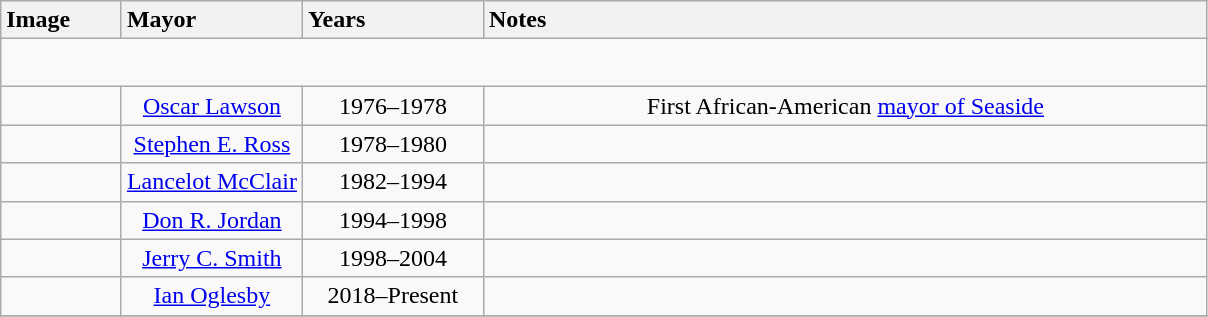<table class="wikitable" style="text-align:center">
<tr>
<th style="text-align:left; width:10%;">Image</th>
<th style="text-align:left; width:15%;">Mayor</th>
<th style="text-align:left; width:15%;">Years</th>
<th style="text-align:left; width:60%;">Notes</th>
</tr>
<tr style="height:2em">
</tr>
<tr>
<td></td>
<td><a href='#'>Oscar Lawson</a></td>
<td>1976–1978</td>
<td>First African-American <a href='#'>mayor of Seaside</a></td>
</tr>
<tr>
<td></td>
<td><a href='#'>Stephen E. Ross</a></td>
<td>1978–1980</td>
<td></td>
</tr>
<tr>
<td></td>
<td><a href='#'>Lancelot McClair</a></td>
<td>1982–1994</td>
<td></td>
</tr>
<tr>
<td></td>
<td><a href='#'>Don R. Jordan</a></td>
<td>1994–1998</td>
<td></td>
</tr>
<tr>
<td></td>
<td><a href='#'>Jerry C. Smith</a></td>
<td>1998–2004</td>
<td></td>
</tr>
<tr>
<td></td>
<td><a href='#'>Ian Oglesby</a></td>
<td>2018–Present</td>
<td></td>
</tr>
<tr>
</tr>
</table>
